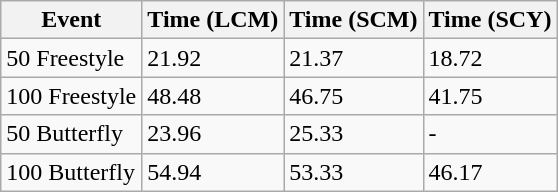<table class="wikitable">
<tr>
<th>Event</th>
<th>Time (LCM)</th>
<th>Time (SCM)</th>
<th>Time (SCY)</th>
</tr>
<tr>
<td>50 Freestyle</td>
<td>21.92</td>
<td>21.37</td>
<td>18.72</td>
</tr>
<tr>
<td>100 Freestyle</td>
<td>48.48</td>
<td>46.75</td>
<td>41.75</td>
</tr>
<tr>
<td>50 Butterfly</td>
<td>23.96</td>
<td>25.33</td>
<td>-</td>
</tr>
<tr>
<td>100 Butterfly</td>
<td>54.94</td>
<td>53.33</td>
<td>46.17</td>
</tr>
</table>
